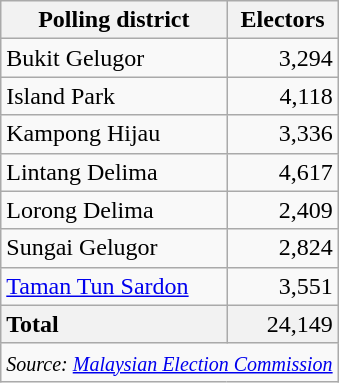<table class="wikitable sortable">
<tr>
<th>Polling district</th>
<th>Electors</th>
</tr>
<tr>
<td>Bukit Gelugor</td>
<td align="right">3,294</td>
</tr>
<tr>
<td>Island Park</td>
<td align="right">4,118</td>
</tr>
<tr>
<td>Kampong Hijau</td>
<td align="right">3,336</td>
</tr>
<tr>
<td>Lintang Delima</td>
<td align="right">4,617</td>
</tr>
<tr>
<td>Lorong Delima</td>
<td align="right">2,409</td>
</tr>
<tr>
<td>Sungai Gelugor</td>
<td align="right">2,824</td>
</tr>
<tr>
<td><a href='#'>Taman Tun Sardon</a></td>
<td align="right">3,551</td>
</tr>
<tr>
<td style="background: #f2f2f2"><strong>Total</strong></td>
<td style="background: #f2f2f2" align="right">24,149</td>
</tr>
<tr>
<td colspan="2"  align="right"><small><em>Source: <a href='#'>Malaysian Election Commission</a></em></small></td>
</tr>
</table>
